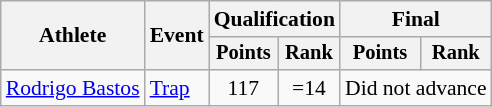<table class="wikitable" style="font-size:90%">
<tr>
<th rowspan="2">Athlete</th>
<th rowspan="2">Event</th>
<th colspan=2>Qualification</th>
<th colspan=2>Final</th>
</tr>
<tr style="font-size:95%">
<th>Points</th>
<th>Rank</th>
<th>Points</th>
<th>Rank</th>
</tr>
<tr align=center>
<td align=left><a href='#'>Rodrigo Bastos</a></td>
<td align=left><a href='#'>Trap</a></td>
<td>117</td>
<td>=14</td>
<td colspan=2>Did not advance</td>
</tr>
</table>
